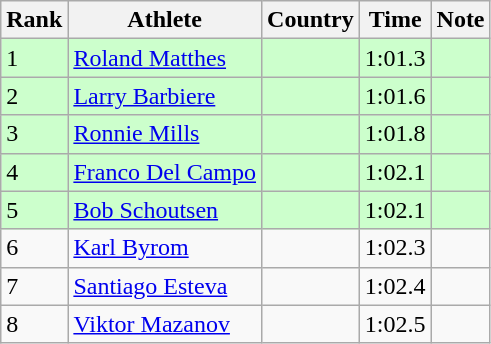<table class="wikitable sortable">
<tr>
<th>Rank</th>
<th>Athlete</th>
<th>Country</th>
<th>Time</th>
<th>Note</th>
</tr>
<tr bgcolor=#CCFFCC>
<td>1</td>
<td><a href='#'>Roland Matthes</a></td>
<td></td>
<td>1:01.3</td>
<td></td>
</tr>
<tr bgcolor=#CCFFCC>
<td>2</td>
<td><a href='#'>Larry Barbiere</a></td>
<td></td>
<td>1:01.6</td>
<td></td>
</tr>
<tr bgcolor=#CCFFCC>
<td>3</td>
<td><a href='#'>Ronnie Mills</a></td>
<td></td>
<td>1:01.8</td>
<td></td>
</tr>
<tr bgcolor=#CCFFCC>
<td>4</td>
<td><a href='#'>Franco Del Campo</a></td>
<td></td>
<td>1:02.1</td>
<td></td>
</tr>
<tr bgcolor=#CCFFCC>
<td>5</td>
<td><a href='#'>Bob Schoutsen</a></td>
<td></td>
<td>1:02.1</td>
<td></td>
</tr>
<tr>
<td>6</td>
<td><a href='#'>Karl Byrom</a></td>
<td></td>
<td>1:02.3</td>
<td></td>
</tr>
<tr>
<td>7</td>
<td><a href='#'>Santiago Esteva</a></td>
<td></td>
<td>1:02.4</td>
<td></td>
</tr>
<tr>
<td>8</td>
<td><a href='#'>Viktor Mazanov</a></td>
<td></td>
<td>1:02.5</td>
<td></td>
</tr>
</table>
